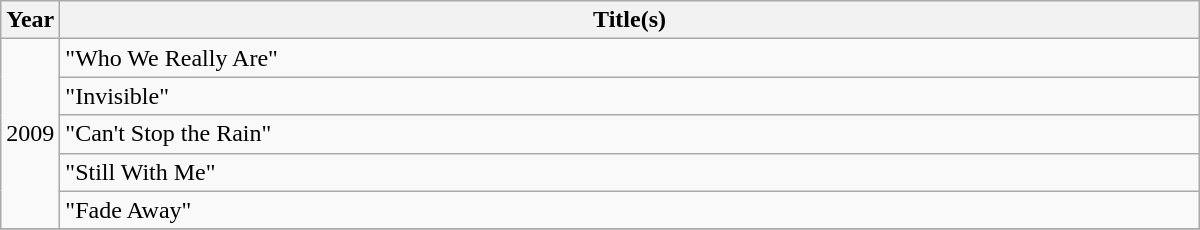<table class="wikitable" style="width:800px;">
<tr>
<th style="width:30px;">Year</th>
<th>Title(s)</th>
</tr>
<tr>
<td rowspan="5">2009</td>
<td>"Who We Really Are"</td>
</tr>
<tr>
<td>"Invisible"</td>
</tr>
<tr>
<td>"Can't Stop the Rain"</td>
</tr>
<tr>
<td>"Still With Me"</td>
</tr>
<tr>
<td>"Fade Away"</td>
</tr>
<tr>
</tr>
</table>
